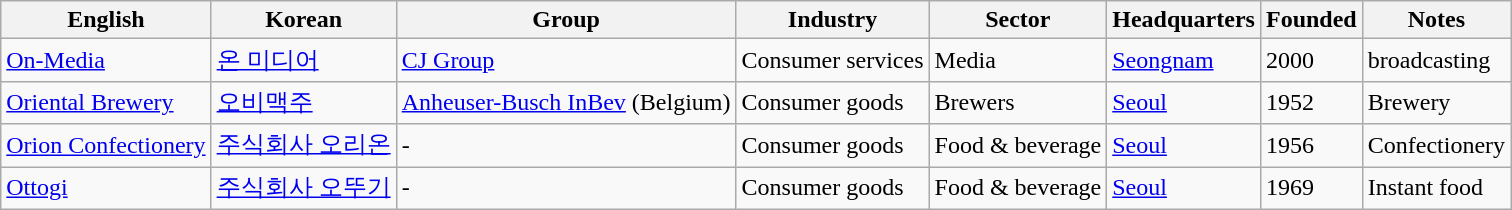<table class="wikitable sortable">
<tr>
<th>English</th>
<th>Korean</th>
<th>Group</th>
<th>Industry</th>
<th>Sector</th>
<th>Headquarters</th>
<th>Founded</th>
<th class="unsortable">Notes</th>
</tr>
<tr>
<td><a href='#'>On-Media</a></td>
<td><a href='#'>온 미디어</a></td>
<td><a href='#'>CJ Group</a></td>
<td>Consumer services</td>
<td>Media</td>
<td><a href='#'>Seongnam</a></td>
<td>2000</td>
<td>broadcasting</td>
</tr>
<tr>
<td><a href='#'>Oriental Brewery</a></td>
<td><a href='#'>오비맥주</a></td>
<td><a href='#'>Anheuser-Busch InBev</a> (Belgium)</td>
<td>Consumer goods</td>
<td>Brewers</td>
<td><a href='#'>Seoul</a></td>
<td>1952</td>
<td>Brewery</td>
</tr>
<tr>
<td><a href='#'>Orion Confectionery</a></td>
<td><a href='#'>주식회사 오리온</a></td>
<td>-</td>
<td>Consumer goods</td>
<td>Food & beverage</td>
<td><a href='#'>Seoul</a></td>
<td>1956</td>
<td>Confectionery</td>
</tr>
<tr>
<td><a href='#'>Ottogi</a></td>
<td><a href='#'>주식회사 오뚜기</a></td>
<td>-</td>
<td>Consumer goods</td>
<td>Food & beverage</td>
<td><a href='#'>Seoul</a></td>
<td>1969</td>
<td>Instant food</td>
</tr>
</table>
